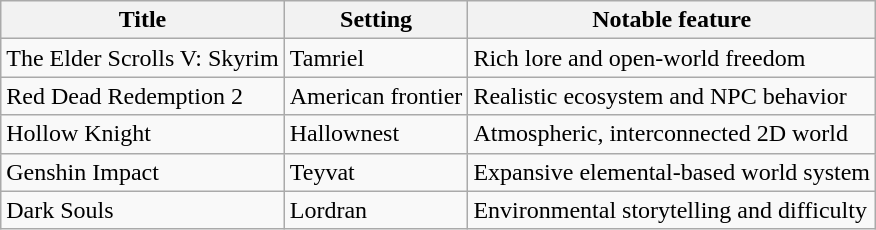<table class="wikitable">
<tr>
<th>Title</th>
<th>Setting</th>
<th>Notable feature</th>
</tr>
<tr>
<td>The Elder Scrolls V: Skyrim</td>
<td>Tamriel</td>
<td>Rich lore and open-world freedom</td>
</tr>
<tr>
<td>Red Dead Redemption 2</td>
<td>American frontier</td>
<td>Realistic ecosystem and NPC behavior</td>
</tr>
<tr>
<td>Hollow Knight</td>
<td>Hallownest</td>
<td>Atmospheric, interconnected 2D world</td>
</tr>
<tr>
<td>Genshin Impact</td>
<td>Teyvat</td>
<td>Expansive elemental-based world system</td>
</tr>
<tr>
<td>Dark Souls</td>
<td>Lordran</td>
<td>Environmental storytelling and difficulty</td>
</tr>
</table>
